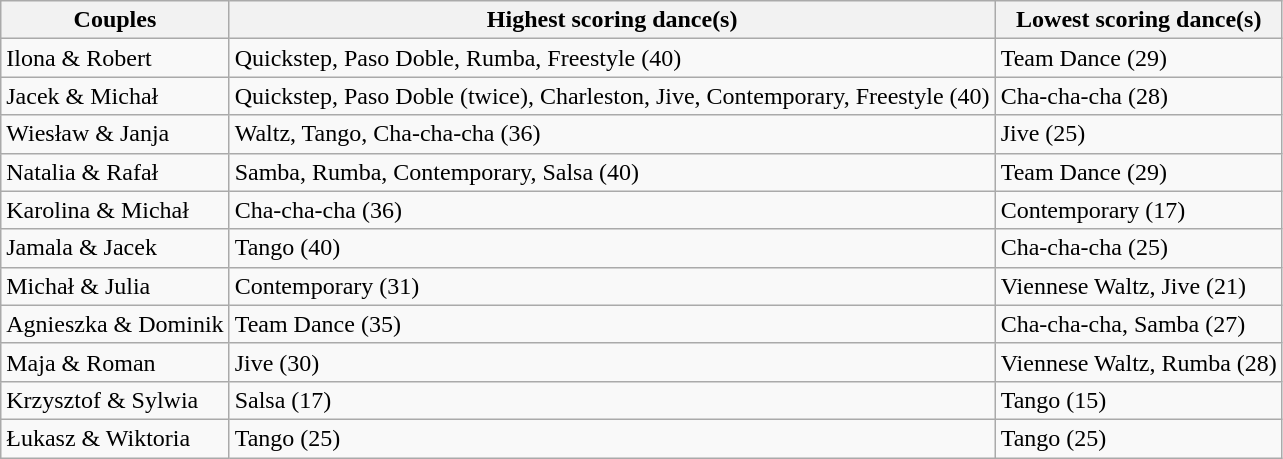<table class="wikitable">
<tr>
<th>Couples</th>
<th>Highest scoring dance(s)</th>
<th>Lowest scoring dance(s)</th>
</tr>
<tr>
<td>Ilona & Robert</td>
<td>Quickstep, Paso Doble, Rumba, Freestyle (40)</td>
<td>Team Dance (29)</td>
</tr>
<tr>
<td>Jacek & Michał</td>
<td>Quickstep, Paso Doble (twice), Charleston, Jive, Contemporary, Freestyle (40)</td>
<td>Cha-cha-cha (28)</td>
</tr>
<tr>
<td>Wiesław & Janja</td>
<td>Waltz, Tango, Cha-cha-cha (36)</td>
<td>Jive (25)</td>
</tr>
<tr>
<td>Natalia & Rafał</td>
<td>Samba, Rumba, Contemporary, Salsa (40)</td>
<td>Team Dance (29)</td>
</tr>
<tr>
<td>Karolina & Michał</td>
<td>Cha-cha-cha (36)</td>
<td>Contemporary (17)</td>
</tr>
<tr>
<td>Jamala & Jacek</td>
<td>Tango (40)</td>
<td>Cha-cha-cha (25)</td>
</tr>
<tr>
<td>Michał & Julia</td>
<td>Contemporary (31)</td>
<td>Viennese Waltz, Jive (21)</td>
</tr>
<tr>
<td>Agnieszka & Dominik</td>
<td>Team Dance (35)</td>
<td>Cha-cha-cha, Samba (27)</td>
</tr>
<tr>
<td>Maja & Roman</td>
<td>Jive (30)</td>
<td>Viennese Waltz, Rumba (28)</td>
</tr>
<tr>
<td>Krzysztof & Sylwia</td>
<td>Salsa (17)</td>
<td>Tango (15)</td>
</tr>
<tr>
<td>Łukasz & Wiktoria</td>
<td>Tango (25)</td>
<td>Tango (25)</td>
</tr>
</table>
